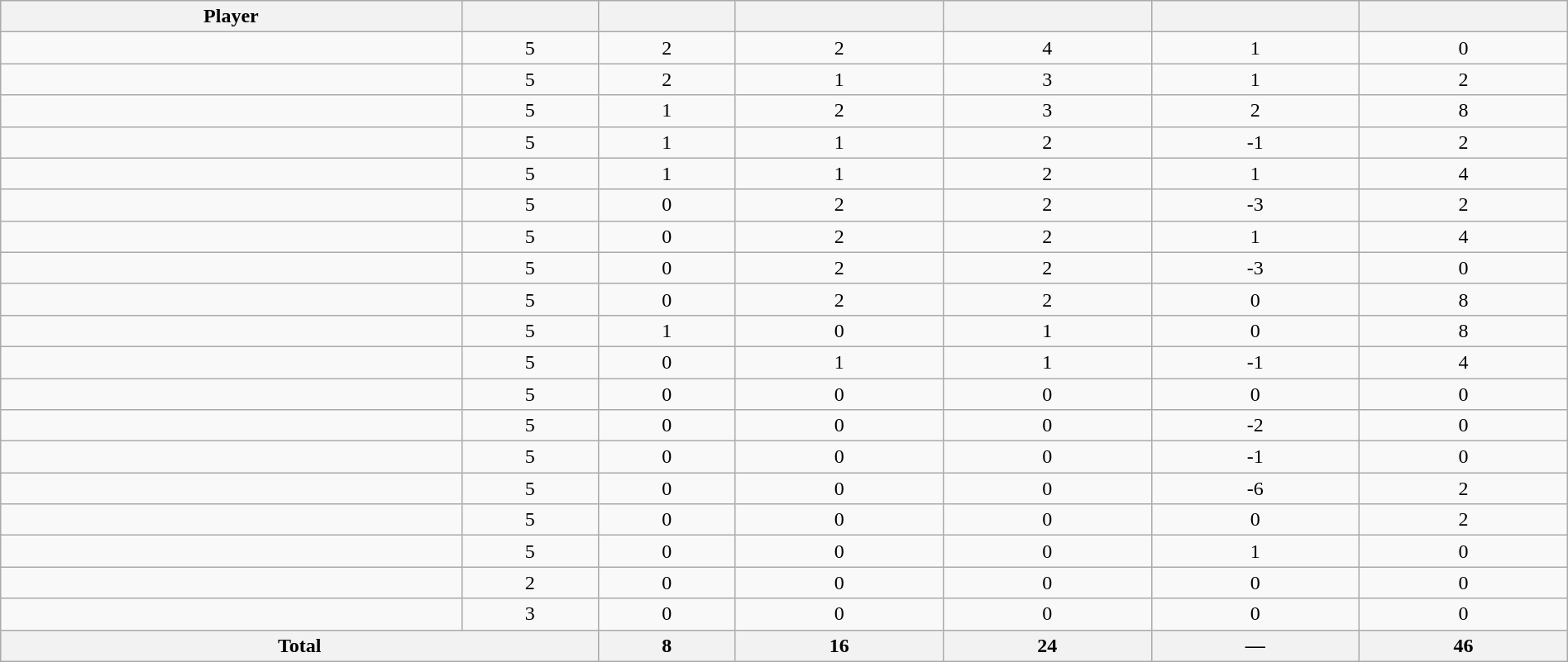<table class="wikitable sortable" style="width:100%; text-align:center;">
<tr>
<th>Player</th>
<th></th>
<th></th>
<th></th>
<th></th>
<th data-sort-type="number"></th>
<th></th>
</tr>
<tr>
<td></td>
<td>5</td>
<td>2</td>
<td>2</td>
<td>4</td>
<td>1</td>
<td>0</td>
</tr>
<tr>
<td></td>
<td>5</td>
<td>2</td>
<td>1</td>
<td>3</td>
<td>1</td>
<td>2</td>
</tr>
<tr>
<td></td>
<td>5</td>
<td>1</td>
<td>2</td>
<td>3</td>
<td>2</td>
<td>8</td>
</tr>
<tr>
<td></td>
<td>5</td>
<td>1</td>
<td>1</td>
<td>2</td>
<td>-1</td>
<td>2</td>
</tr>
<tr>
<td></td>
<td>5</td>
<td>1</td>
<td>1</td>
<td>2</td>
<td>1</td>
<td>4</td>
</tr>
<tr>
<td></td>
<td>5</td>
<td>0</td>
<td>2</td>
<td>2</td>
<td>-3</td>
<td>2</td>
</tr>
<tr>
<td></td>
<td>5</td>
<td>0</td>
<td>2</td>
<td>2</td>
<td>1</td>
<td>4</td>
</tr>
<tr>
<td></td>
<td>5</td>
<td>0</td>
<td>2</td>
<td>2</td>
<td>-3</td>
<td>0</td>
</tr>
<tr>
<td></td>
<td>5</td>
<td>0</td>
<td>2</td>
<td>2</td>
<td>0</td>
<td>8</td>
</tr>
<tr>
<td></td>
<td>5</td>
<td>1</td>
<td>0</td>
<td>1</td>
<td>0</td>
<td>8</td>
</tr>
<tr>
<td></td>
<td>5</td>
<td>0</td>
<td>1</td>
<td>1</td>
<td>-1</td>
<td>4</td>
</tr>
<tr>
<td></td>
<td>5</td>
<td>0</td>
<td>0</td>
<td>0</td>
<td>0</td>
<td>0</td>
</tr>
<tr>
<td></td>
<td>5</td>
<td>0</td>
<td>0</td>
<td>0</td>
<td>-2</td>
<td>0</td>
</tr>
<tr>
<td></td>
<td>5</td>
<td>0</td>
<td>0</td>
<td>0</td>
<td>-1</td>
<td>0</td>
</tr>
<tr>
<td></td>
<td>5</td>
<td>0</td>
<td>0</td>
<td>0</td>
<td>-6</td>
<td>2</td>
</tr>
<tr>
<td></td>
<td>5</td>
<td>0</td>
<td>0</td>
<td>0</td>
<td>0</td>
<td>2</td>
</tr>
<tr>
<td></td>
<td>5</td>
<td>0</td>
<td>0</td>
<td>0</td>
<td>1</td>
<td>0</td>
</tr>
<tr>
<td></td>
<td>2</td>
<td>0</td>
<td>0</td>
<td>0</td>
<td>0</td>
<td>0</td>
</tr>
<tr>
<td></td>
<td>3</td>
<td>0</td>
<td>0</td>
<td>0</td>
<td>0</td>
<td>0</td>
</tr>
<tr class="sortbottom">
<th colspan=2>Total</th>
<th>8</th>
<th>16</th>
<th>24</th>
<th>—</th>
<th>46</th>
</tr>
</table>
